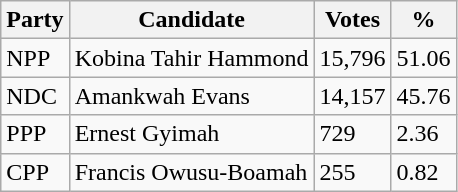<table class="wikitable">
<tr>
<th>Party</th>
<th>Candidate</th>
<th>Votes</th>
<th>%</th>
</tr>
<tr>
<td>NPP</td>
<td>Kobina Tahir Hammond</td>
<td>15,796</td>
<td>51.06</td>
</tr>
<tr>
<td>NDC</td>
<td>Amankwah Evans</td>
<td>14,157</td>
<td>45.76</td>
</tr>
<tr>
<td>PPP</td>
<td>Ernest Gyimah</td>
<td>729</td>
<td>2.36</td>
</tr>
<tr>
<td>CPP</td>
<td>Francis Owusu-Boamah</td>
<td>255</td>
<td>0.82</td>
</tr>
</table>
